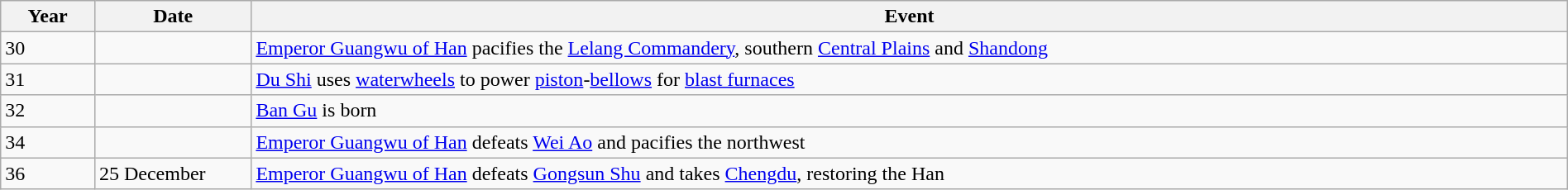<table class="wikitable" style="width:100%;">
<tr>
<th style="width:6%">Year</th>
<th style="width:10%">Date</th>
<th>Event</th>
</tr>
<tr>
<td>30</td>
<td></td>
<td><a href='#'>Emperor Guangwu of Han</a> pacifies the <a href='#'>Lelang Commandery</a>, southern <a href='#'>Central Plains</a> and <a href='#'>Shandong</a></td>
</tr>
<tr>
<td>31</td>
<td></td>
<td><a href='#'>Du Shi</a> uses <a href='#'>waterwheels</a> to power <a href='#'>piston</a>-<a href='#'>bellows</a> for <a href='#'>blast furnaces</a></td>
</tr>
<tr>
<td>32</td>
<td></td>
<td><a href='#'>Ban Gu</a> is born</td>
</tr>
<tr>
<td>34</td>
<td></td>
<td><a href='#'>Emperor Guangwu of Han</a> defeats <a href='#'>Wei Ao</a> and pacifies the northwest</td>
</tr>
<tr>
<td>36</td>
<td>25 December</td>
<td><a href='#'>Emperor Guangwu of Han</a> defeats <a href='#'>Gongsun Shu</a> and takes <a href='#'>Chengdu</a>, restoring the Han</td>
</tr>
</table>
